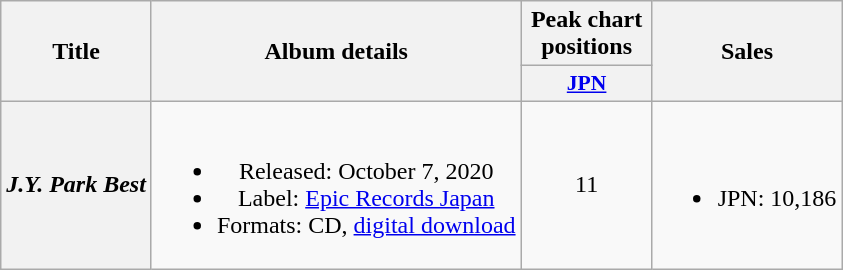<table class="wikitable plainrowheaders" style="text-align:center;">
<tr>
<th scope="col" rowspan="2">Title</th>
<th scope="col" rowspan="2">Album details</th>
<th scope="col" colspan="1" style="width:5em;">Peak chart positions</th>
<th scope="col" rowspan="2">Sales</th>
</tr>
<tr>
<th scope="col" style="width:3em;font-size:90%;"><a href='#'>JPN</a><br></th>
</tr>
<tr>
<th scope="row"><em>J.Y. Park Best</em></th>
<td><br><ul><li>Released: October 7, 2020</li><li>Label: <a href='#'>Epic Records Japan</a></li><li>Formats: CD, <a href='#'>digital download</a></li></ul></td>
<td>11</td>
<td><br><ul><li>JPN: 10,186</li></ul></td>
</tr>
</table>
